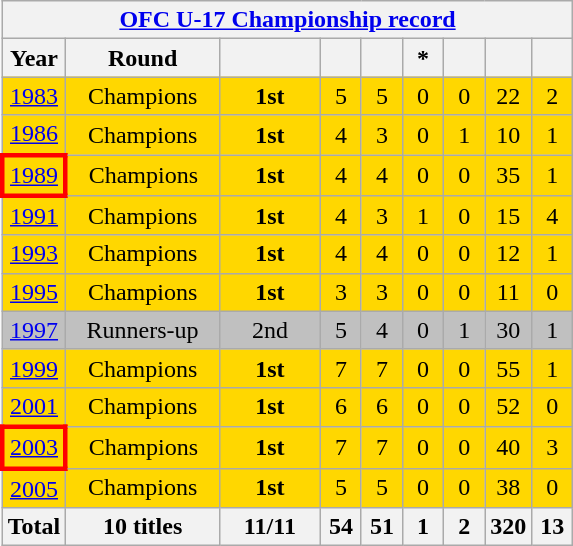<table class="wikitable" style="text-align: center;">
<tr>
<th colspan="9"><a href='#'>OFC U-17 Championship record</a></th>
</tr>
<tr>
<th>Year</th>
<th width=95>Round</th>
<th width=60></th>
<th width=20></th>
<th width=20></th>
<th width=20>*</th>
<th width=20></th>
<th width=20></th>
<th width=20></th>
</tr>
<tr bgcolor=Gold>
<td> <a href='#'>1983</a></td>
<td>Champions</td>
<td><strong>1st</strong></td>
<td>5</td>
<td>5</td>
<td>0</td>
<td>0</td>
<td>22</td>
<td>2</td>
</tr>
<tr bgcolor=Gold>
<td> <a href='#'>1986</a></td>
<td>Champions</td>
<td><strong>1st</strong></td>
<td>4</td>
<td>3</td>
<td>0</td>
<td>1</td>
<td>10</td>
<td>1</td>
</tr>
<tr bgcolor=Gold>
<td style="border: 3px solid red"> <a href='#'>1989</a></td>
<td>Champions</td>
<td><strong>1st</strong></td>
<td>4</td>
<td>4</td>
<td>0</td>
<td>0</td>
<td>35</td>
<td>1</td>
</tr>
<tr bgcolor=Gold>
<td> <a href='#'>1991</a></td>
<td>Champions</td>
<td><strong>1st</strong></td>
<td>4</td>
<td>3</td>
<td>1</td>
<td>0</td>
<td>15</td>
<td>4</td>
</tr>
<tr bgcolor=Gold>
<td> <a href='#'>1993</a></td>
<td>Champions</td>
<td><strong>1st</strong></td>
<td>4</td>
<td>4</td>
<td>0</td>
<td>0</td>
<td>12</td>
<td>1</td>
</tr>
<tr bgcolor=Gold>
<td> <a href='#'>1995</a></td>
<td>Champions</td>
<td><strong>1st</strong></td>
<td>3</td>
<td>3</td>
<td>0</td>
<td>0</td>
<td>11</td>
<td>0</td>
</tr>
<tr bgcolor=Silver>
<td> <a href='#'>1997</a></td>
<td>Runners-up</td>
<td>2nd</td>
<td>5</td>
<td>4</td>
<td>0</td>
<td>1</td>
<td>30</td>
<td>1</td>
</tr>
<tr bgcolor=Gold>
<td> <a href='#'>1999</a></td>
<td>Champions</td>
<td><strong>1st</strong></td>
<td>7</td>
<td>7</td>
<td>0</td>
<td>0</td>
<td>55</td>
<td>1</td>
</tr>
<tr bgcolor=Gold>
<td>  <a href='#'>2001</a></td>
<td>Champions</td>
<td><strong>1st</strong></td>
<td>6</td>
<td>6</td>
<td>0</td>
<td>0</td>
<td>52</td>
<td>0</td>
</tr>
<tr bgcolor=Gold>
<td style="border: 3px solid red">   <a href='#'>2003</a></td>
<td>Champions</td>
<td><strong>1st</strong></td>
<td>7</td>
<td>7</td>
<td>0</td>
<td>0</td>
<td>40</td>
<td>3</td>
</tr>
<tr bgcolor=Gold>
<td> <a href='#'>2005</a></td>
<td>Champions</td>
<td><strong>1st</strong></td>
<td>5</td>
<td>5</td>
<td>0</td>
<td>0</td>
<td>38</td>
<td>0</td>
</tr>
<tr>
<th><strong>Total</strong></th>
<th>10 titles</th>
<th>11/11</th>
<th>54</th>
<th>51</th>
<th>1</th>
<th>2</th>
<th>320</th>
<th>13</th>
</tr>
</table>
